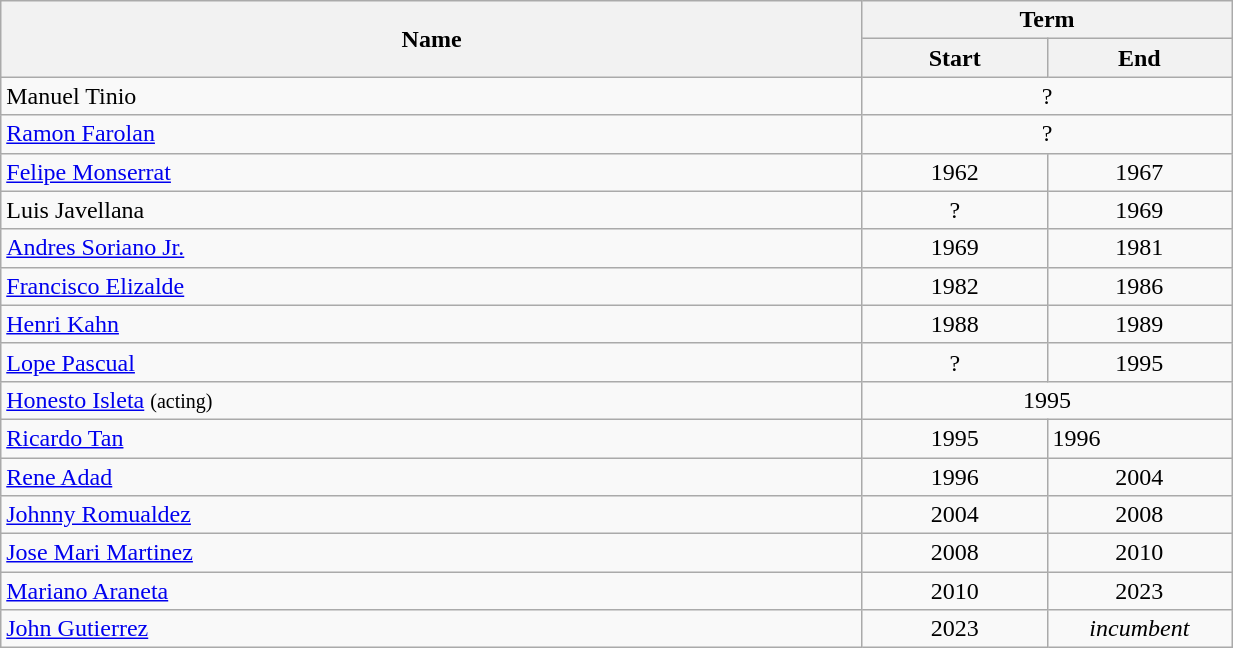<table class="wikitable" width=65%>
<tr>
<th rowspan=2>Name</th>
<th colspan=2>Term</th>
</tr>
<tr>
<th width=15%>Start</th>
<th width=15%>End</th>
</tr>
<tr>
<td>Manuel Tinio</td>
<td colspan=2 align=center>?</td>
</tr>
<tr>
<td><a href='#'>Ramon Farolan</a></td>
<td colspan=2 align=center>?</td>
</tr>
<tr>
<td><a href='#'>Felipe Monserrat</a></td>
<td align=center>1962</td>
<td align=center>1967</td>
</tr>
<tr>
<td>Luis Javellana</td>
<td align=center>?</td>
<td align=center>1969</td>
</tr>
<tr>
<td><a href='#'>Andres Soriano Jr.</a></td>
<td align=center>1969</td>
<td align=center>1981</td>
</tr>
<tr>
<td><a href='#'>Francisco Elizalde</a></td>
<td align=center>1982</td>
<td align=center>1986</td>
</tr>
<tr>
<td><a href='#'>Henri Kahn</a></td>
<td align=center>1988</td>
<td align=center>1989</td>
</tr>
<tr>
<td><a href='#'>Lope Pascual</a></td>
<td align=center>?</td>
<td align=center>1995</td>
</tr>
<tr>
<td><a href='#'>Honesto Isleta</a> <small>(acting)</small></td>
<td colspan=2 align=center>1995</td>
</tr>
<tr>
<td><a href='#'>Ricardo Tan</a></td>
<td align=center>1995</td>
<td>1996</td>
</tr>
<tr>
<td><a href='#'>Rene Adad</a></td>
<td align=center>1996</td>
<td align=center>2004</td>
</tr>
<tr>
<td><a href='#'>Johnny Romualdez</a></td>
<td align=center>2004</td>
<td align=center>2008</td>
</tr>
<tr>
<td><a href='#'>Jose Mari Martinez</a></td>
<td align=center>2008</td>
<td align=center>2010</td>
</tr>
<tr>
<td><a href='#'>Mariano Araneta</a></td>
<td align=center>2010</td>
<td align=center>2023</td>
</tr>
<tr>
<td><a href='#'>John Gutierrez</a></td>
<td align=center>2023</td>
<td align=center><em>incumbent</em></td>
</tr>
</table>
